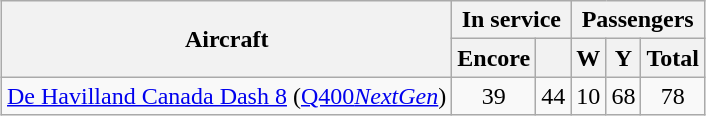<table class="wikitable" style="text-align:center; margin:0.5em auto">
<tr>
<th rowspan="2">Aircraft</th>
<th colspan="2">In service</th>
<th colspan="3">Passengers</th>
</tr>
<tr>
<th>Encore</th>
<th></th>
<th><abbr>W</abbr></th>
<th><abbr>Y</abbr></th>
<th>Total</th>
</tr>
<tr>
<td><a href='#'>De Havilland Canada Dash 8</a> (<a href='#'>Q400<em>NextGen</em></a>)</td>
<td>39</td>
<td>44</td>
<td>10</td>
<td>68</td>
<td>78</td>
</tr>
</table>
